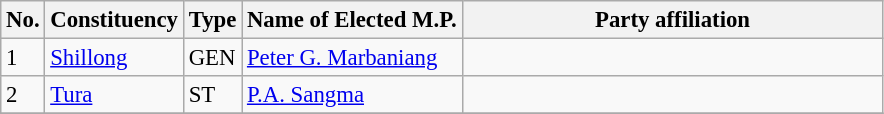<table class="wikitable" style="font-size:95%;">
<tr>
<th>No.</th>
<th>Constituency</th>
<th>Type</th>
<th>Name of Elected M.P.</th>
<th colspan="2" style="width:18em">Party affiliation</th>
</tr>
<tr>
<td>1</td>
<td><a href='#'>Shillong</a></td>
<td>GEN</td>
<td><a href='#'>Peter G. Marbaniang</a></td>
<td></td>
</tr>
<tr>
<td>2</td>
<td><a href='#'>Tura</a></td>
<td>ST</td>
<td><a href='#'>P.A. Sangma</a></td>
<td></td>
</tr>
<tr>
</tr>
</table>
